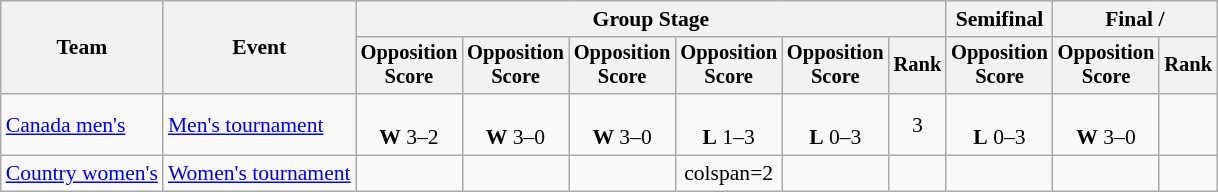<table class="wikitable" style="font-size:90%">
<tr>
<th rowspan=2>Team</th>
<th rowspan=2>Event</th>
<th colspan=6>Group Stage</th>
<th>Semifinal</th>
<th colspan=2>Final / </th>
</tr>
<tr style="font-size:95%">
<th>Opposition<br>Score</th>
<th>Opposition<br>Score</th>
<th>Opposition<br>Score</th>
<th>Opposition<br>Score</th>
<th>Opposition<br>Score</th>
<th>Rank</th>
<th>Opposition<br>Score</th>
<th>Opposition<br>Score</th>
<th>Rank</th>
</tr>
<tr align=center>
<td align=left><a href='#'>Canada men's</a></td>
<td align=left><a href='#'>Men's tournament</a></td>
<td><br><strong>W</strong> 3–2</td>
<td><br><strong>W</strong> 3–0</td>
<td><br><strong>W</strong> 3–0</td>
<td><br><strong>L</strong> 1–3</td>
<td><br><strong>L</strong> 0–3</td>
<td>3</td>
<td><br><strong>L</strong> 0–3</td>
<td><br><strong>W</strong> 3–0</td>
<td></td>
</tr>
<tr align=center>
<td align=left><a href='#'>Country women's</a></td>
<td align=left><a href='#'>Women's tournament</a></td>
<td></td>
<td></td>
<td></td>
<td>colspan=2 </td>
<td></td>
<td></td>
<td></td>
<td></td>
</tr>
</table>
